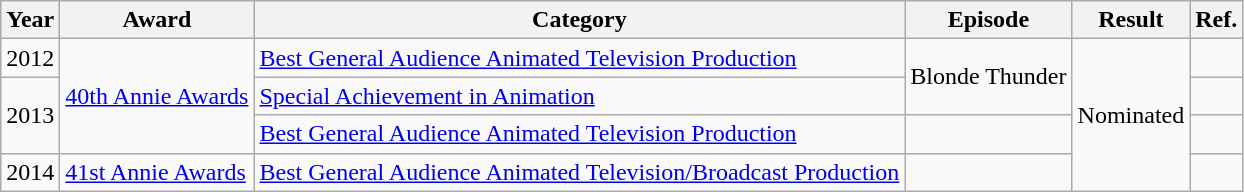<table class="wikitable">
<tr>
<th>Year</th>
<th>Award</th>
<th>Category</th>
<th>Episode</th>
<th>Result</th>
<th>Ref.</th>
</tr>
<tr>
<td>2012</td>
<td rowspan="3"><a href='#'>40th Annie Awards</a></td>
<td><a href='#'>Best General Audience Animated Television Production</a></td>
<td rowspan="2">Blonde Thunder</td>
<td rowspan="4">Nominated</td>
<td></td>
</tr>
<tr>
<td rowspan="2">2013</td>
<td><a href='#'>Special Achievement in Animation</a></td>
<td></td>
</tr>
<tr>
<td><a href='#'>Best General Audience Animated Television Production</a></td>
<td></td>
<td></td>
</tr>
<tr>
<td>2014</td>
<td><a href='#'>41st Annie Awards</a></td>
<td><a href='#'>Best General Audience Animated Television/Broadcast Production</a></td>
<td></td>
<td></td>
</tr>
</table>
